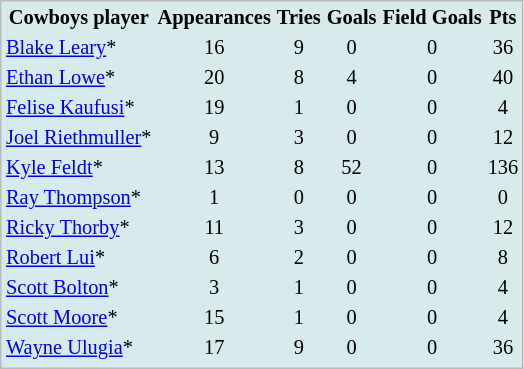<table cellpadding=1 style="border:1px solid #BBB; background-color:#d7ebed; font-size:85%;">
<tr>
<th>Cowboys player</th>
<th>Appearances</th>
<th>Tries</th>
<th>Goals</th>
<th>Field Goals</th>
<th>Pts</th>
</tr>
<tr ---->
<td> <a href='#'>Blake Leary</a>*</td>
<td align="center">16</td>
<td align="center">9</td>
<td align="center">0</td>
<td align="center">0</td>
<td align="center">36</td>
</tr>
<tr ---->
<td> <a href='#'>Ethan Lowe</a>*</td>
<td align="center">20</td>
<td align="center">8</td>
<td align="center">4</td>
<td align="center">0</td>
<td align="center">40</td>
</tr>
<tr ---->
<td> <a href='#'>Felise Kaufusi</a>*</td>
<td align="center">19</td>
<td align="center">1</td>
<td align="center">0</td>
<td align="center">0</td>
<td align="center">4</td>
</tr>
<tr ---->
<td> <a href='#'>Joel Riethmuller</a>*</td>
<td align="center">9</td>
<td align="center">3</td>
<td align="center">0</td>
<td align="center">0</td>
<td align="center">12</td>
</tr>
<tr ---->
<td> <a href='#'>Kyle Feldt</a>*</td>
<td align="center">13</td>
<td align="center">8</td>
<td align="center">52</td>
<td align="center">0</td>
<td align="center">136</td>
</tr>
<tr ---->
<td> <a href='#'>Ray Thompson</a>*</td>
<td align="center">1</td>
<td align="center">0</td>
<td align="center">0</td>
<td align="center">0</td>
<td align="center">0</td>
</tr>
<tr ---->
<td> <a href='#'>Ricky Thorby</a>*</td>
<td align="center">11</td>
<td align="center">3</td>
<td align="center">0</td>
<td align="center">0</td>
<td align="center">12</td>
</tr>
<tr ---->
<td> <a href='#'>Robert Lui</a>*</td>
<td align="center">6</td>
<td align="center">2</td>
<td align="center">0</td>
<td align="center">0</td>
<td align="center">8</td>
</tr>
<tr ---->
<td> <a href='#'>Scott Bolton</a>*</td>
<td align="center">3</td>
<td align="center">1</td>
<td align="center">0</td>
<td align="center">0</td>
<td align="center">4</td>
</tr>
<tr ---->
<td> <a href='#'>Scott Moore</a>*</td>
<td align="center">15</td>
<td align="center">1</td>
<td align="center">0</td>
<td align="center">0</td>
<td align="center">4</td>
</tr>
<tr ---->
<td> <a href='#'>Wayne Ulugia</a>*</td>
<td align="center">17</td>
<td align="center">9</td>
<td align="center">0</td>
<td align="center">0</td>
<td align="center">36</td>
</tr>
<tr ---->
</tr>
</table>
